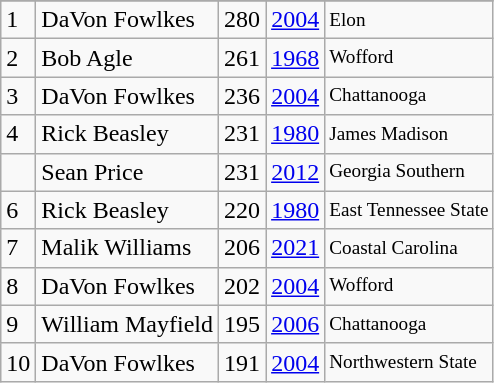<table class="wikitable">
<tr>
</tr>
<tr>
<td>1</td>
<td>DaVon Fowlkes</td>
<td>280</td>
<td><a href='#'>2004</a></td>
<td style="font-size:80%;">Elon</td>
</tr>
<tr>
<td>2</td>
<td>Bob Agle</td>
<td>261</td>
<td><a href='#'>1968</a></td>
<td style="font-size:80%;">Wofford</td>
</tr>
<tr>
<td>3</td>
<td>DaVon Fowlkes</td>
<td>236</td>
<td><a href='#'>2004</a></td>
<td style="font-size:80%;">Chattanooga</td>
</tr>
<tr>
<td>4</td>
<td>Rick Beasley</td>
<td>231</td>
<td><a href='#'>1980</a></td>
<td style="font-size:80%;">James Madison</td>
</tr>
<tr>
<td></td>
<td>Sean Price</td>
<td>231</td>
<td><a href='#'>2012</a></td>
<td style="font-size:80%;">Georgia Southern</td>
</tr>
<tr>
<td>6</td>
<td>Rick Beasley</td>
<td>220</td>
<td><a href='#'>1980</a></td>
<td style="font-size:80%;">East Tennessee State</td>
</tr>
<tr>
<td>7</td>
<td>Malik Williams</td>
<td>206</td>
<td><a href='#'>2021</a></td>
<td style="font-size:80%;">Coastal Carolina</td>
</tr>
<tr>
<td>8</td>
<td>DaVon Fowlkes</td>
<td>202</td>
<td><a href='#'>2004</a></td>
<td style="font-size:80%;">Wofford</td>
</tr>
<tr>
<td>9</td>
<td>William Mayfield</td>
<td>195</td>
<td><a href='#'>2006</a></td>
<td style="font-size:80%;">Chattanooga</td>
</tr>
<tr>
<td>10</td>
<td>DaVon Fowlkes</td>
<td>191</td>
<td><a href='#'>2004</a></td>
<td style="font-size:80%;">Northwestern State</td>
</tr>
</table>
